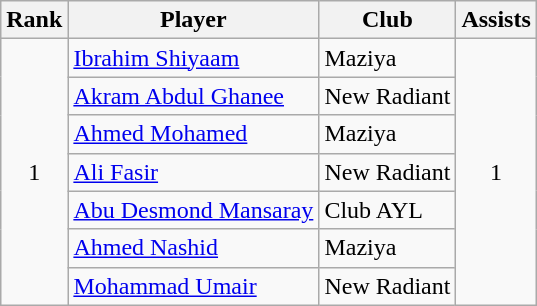<table class="wikitable" style="text-align:center">
<tr>
<th>Rank</th>
<th>Player</th>
<th>Club</th>
<th>Assists</th>
</tr>
<tr>
<td rowspan="7">1</td>
<td align="left"> <a href='#'>Ibrahim Shiyaam</a></td>
<td align="left">Maziya</td>
<td rowspan="7">1</td>
</tr>
<tr>
<td align="left"> <a href='#'>Akram Abdul Ghanee</a></td>
<td align="left">New Radiant</td>
</tr>
<tr>
<td align="left"> <a href='#'>Ahmed Mohamed</a></td>
<td align="left">Maziya</td>
</tr>
<tr>
<td align="left"> <a href='#'>Ali Fasir</a></td>
<td align="left">New Radiant</td>
</tr>
<tr>
<td align="left"> <a href='#'>Abu Desmond Mansaray</a></td>
<td align="left">Club AYL</td>
</tr>
<tr>
<td align="left"> <a href='#'>Ahmed Nashid</a></td>
<td align="left">Maziya</td>
</tr>
<tr>
<td align="left"> <a href='#'>Mohammad Umair</a></td>
<td align="left">New Radiant</td>
</tr>
</table>
